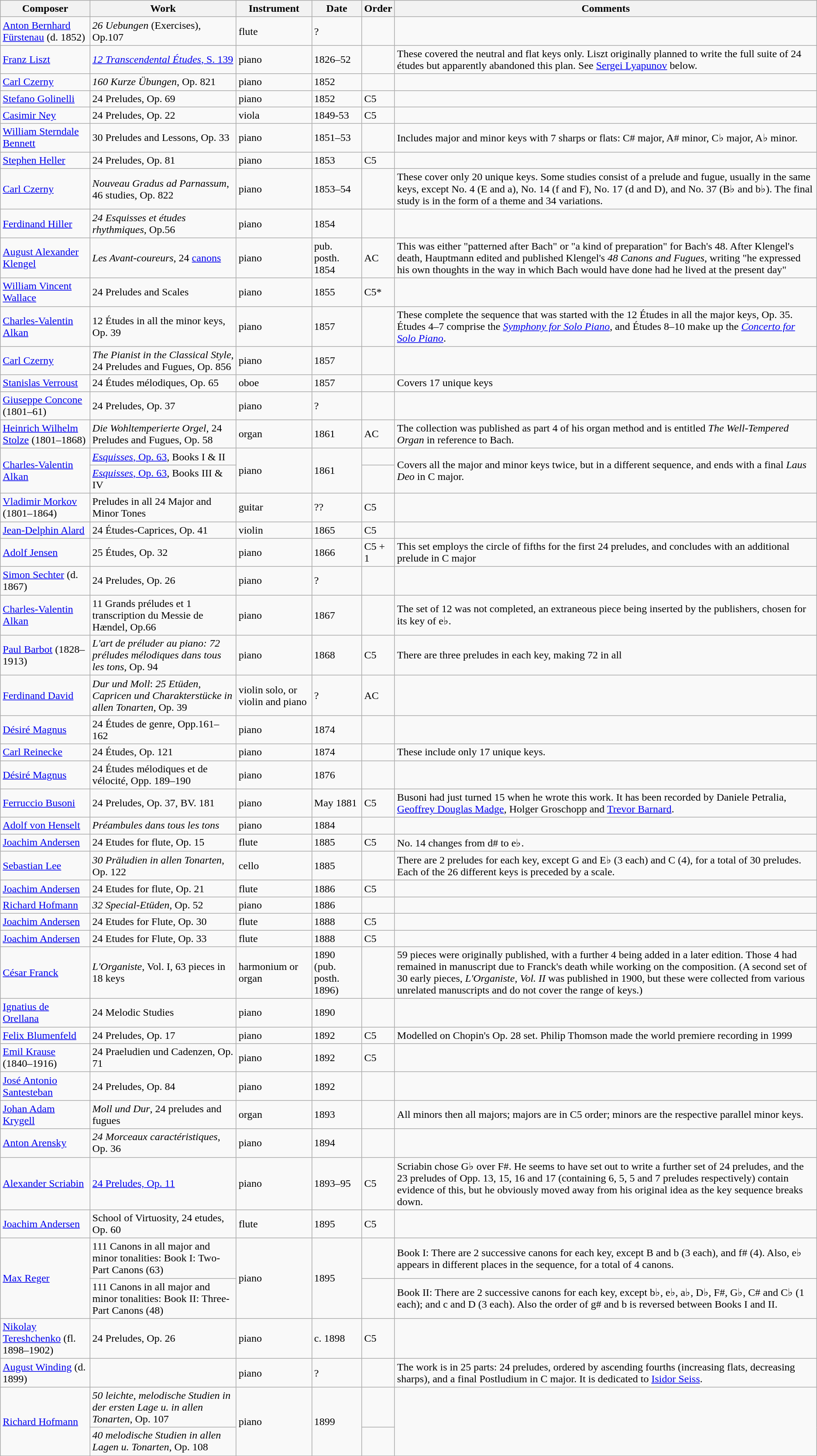<table class="sortable wikitable">
<tr>
<th>Composer</th>
<th>Work</th>
<th>Instrument</th>
<th>Date</th>
<th>Order</th>
<th>Comments</th>
</tr>
<tr>
<td><a href='#'>Anton Bernhard Fürstenau</a> (d. 1852)</td>
<td><em>26 Uebungen</em> (Exercises), Op.107</td>
<td>flute</td>
<td>?</td>
<td></td>
<td></td>
</tr>
<tr>
<td><a href='#'>Franz Liszt</a></td>
<td><a href='#'><em>12 Transcendental Études</em>, S. 139</a></td>
<td>piano</td>
<td>1826–52</td>
<td></td>
<td>These covered the neutral and flat keys only. Liszt originally planned to write the full suite of 24 études but apparently abandoned this plan. See <a href='#'>Sergei Lyapunov</a> below.</td>
</tr>
<tr>
<td><a href='#'>Carl Czerny</a></td>
<td><em>160 Kurze Übungen</em>, Op. 821</td>
<td>piano</td>
<td>1852</td>
<td></td>
<td></td>
</tr>
<tr>
<td><a href='#'>Stefano Golinelli</a></td>
<td>24 Preludes, Op. 69</td>
<td>piano</td>
<td>1852</td>
<td>C5</td>
<td></td>
</tr>
<tr>
<td><a href='#'>Casimir Ney</a></td>
<td>24 Preludes, Op. 22</td>
<td>viola</td>
<td>1849-53</td>
<td>C5</td>
<td></td>
</tr>
<tr>
<td><a href='#'>William Sterndale Bennett</a></td>
<td>30 Preludes and Lessons, Op. 33</td>
<td>piano</td>
<td>1851–53</td>
<td></td>
<td>Includes major and minor keys with 7 sharps or flats: C# major, A# minor, C♭ major, A♭ minor.</td>
</tr>
<tr>
<td><a href='#'>Stephen Heller</a></td>
<td>24 Preludes, Op. 81</td>
<td>piano</td>
<td>1853</td>
<td>C5</td>
<td></td>
</tr>
<tr>
<td><a href='#'>Carl Czerny</a></td>
<td><em>Nouveau Gradus ad Parnassum</em>, 46 studies, Op. 822</td>
<td>piano</td>
<td>1853–54</td>
<td></td>
<td> These cover only 20 unique keys. Some studies consist of a prelude and fugue, usually in the same keys, except No. 4 (E and a), No. 14 (f and F), No. 17 (d and D), and No. 37 (B♭ and b♭). The final study is in the form of a theme and 34 variations.</td>
</tr>
<tr>
<td><a href='#'>Ferdinand Hiller</a></td>
<td><em>24 Esquisses et études rhythmiques</em>, Op.56</td>
<td>piano</td>
<td>1854</td>
<td></td>
<td></td>
</tr>
<tr>
<td><a href='#'>August Alexander Klengel</a></td>
<td><em>Les Avant-coureurs</em>, 24 <a href='#'>canons</a></td>
<td>piano</td>
<td>pub. posth. 1854</td>
<td>AC</td>
<td>This was either "patterned after Bach" or "a kind of preparation" for Bach's 48. After Klengel's death, Hauptmann edited and published Klengel's <em>48 Canons and Fugues</em>, writing "he expressed his own thoughts in the way in which Bach would have done had he lived at the present day"</td>
</tr>
<tr>
<td><a href='#'>William Vincent Wallace</a></td>
<td>24 Preludes and Scales</td>
<td>piano</td>
<td>1855</td>
<td>C5* </td>
<td></td>
</tr>
<tr>
<td><a href='#'>Charles-Valentin Alkan</a></td>
<td>12 Études in all the minor keys, Op. 39</td>
<td>piano</td>
<td>1857</td>
<td></td>
<td>These complete the sequence that was started with the 12 Études in all the major keys, Op. 35. Études 4–7 comprise the <em><a href='#'>Symphony for Solo Piano</a></em>, and Études 8–10 make up the <em><a href='#'>Concerto for Solo Piano</a></em>.</td>
</tr>
<tr>
<td><a href='#'>Carl Czerny</a></td>
<td><em>The Pianist in the Classical Style</em>, 24 Preludes and Fugues, Op. 856</td>
<td>piano</td>
<td>1857</td>
<td></td>
<td></td>
</tr>
<tr>
<td><a href='#'>Stanislas Verroust</a></td>
<td>24 Études mélodiques, Op. 65</td>
<td>oboe</td>
<td>1857</td>
<td></td>
<td> Covers 17 unique keys</td>
</tr>
<tr>
<td><a href='#'>Giuseppe Concone</a> (1801–61)</td>
<td>24 Preludes, Op. 37</td>
<td>piano</td>
<td>?</td>
<td></td>
<td></td>
</tr>
<tr>
<td><a href='#'>Heinrich Wilhelm Stolze</a> (1801–1868)</td>
<td><em>Die Wohltemperierte Orgel</em>, 24 Preludes and Fugues, Op. 58</td>
<td>organ</td>
<td>1861</td>
<td>AC</td>
<td>The collection was published as part 4 of his organ method and is entitled <em>The Well-Tempered Organ</em> in reference to Bach.</td>
</tr>
<tr>
<td rowspan="2"><a href='#'>Charles-Valentin Alkan</a></td>
<td><a href='#'><em>Esquisses</em>, Op. 63</a>, Books I & II</td>
<td rowspan="2">piano</td>
<td rowspan="2">1861</td>
<td></td>
<td rowspan="2"> Covers all the major and minor keys twice, but in a different sequence, and ends with a final <em>Laus Deo</em> in C major.</td>
</tr>
<tr>
<td><a href='#'><em>Esquisses</em>, Op. 63</a>, Books III & IV</td>
<td></td>
</tr>
<tr>
<td><a href='#'>Vladimir Morkov</a> (1801–1864)</td>
<td>Preludes in all 24 Major and Minor Tones</td>
<td>guitar</td>
<td>??</td>
<td>C5</td>
<td></td>
</tr>
<tr>
<td><a href='#'>Jean-Delphin Alard</a></td>
<td>24 Études-Caprices, Op. 41</td>
<td>violin</td>
<td>1865</td>
<td>C5</td>
<td></td>
</tr>
<tr>
<td><a href='#'>Adolf Jensen</a></td>
<td>25 Études, Op. 32</td>
<td>piano</td>
<td>1866</td>
<td>C5 + 1</td>
<td>This set employs the circle of fifths for the first 24 preludes, and concludes with an additional prelude in C major</td>
</tr>
<tr>
<td><a href='#'>Simon Sechter</a> (d. 1867)</td>
<td>24 Preludes, Op. 26</td>
<td>piano</td>
<td>?</td>
<td></td>
<td></td>
</tr>
<tr>
<td><a href='#'>Charles-Valentin Alkan</a></td>
<td>11 Grands préludes et 1 transcription du Messie de Hændel, Op.66</td>
<td>piano</td>
<td>1867</td>
<td></td>
<td> The set of 12 was not completed, an extraneous piece being inserted by the publishers, chosen for its key of e♭.</td>
</tr>
<tr>
<td><a href='#'>Paul Barbot</a> (1828–1913)</td>
<td><em>L'art de préluder au piano: 72 préludes mélodiques dans tous les tons</em>, Op. 94</td>
<td>piano</td>
<td>1868</td>
<td>C5</td>
<td>There are three preludes in each key, making 72 in all  </td>
</tr>
<tr>
<td><a href='#'>Ferdinand David</a></td>
<td><em>Dur und Moll</em>: <em>25 Etüden, Capricen und Charakterstücke in allen Tonarten</em>, Op. 39</td>
<td>violin solo, or violin and piano</td>
<td>?</td>
<td>AC</td>
<td></td>
</tr>
<tr>
<td><a href='#'>Désiré Magnus</a></td>
<td>24 Études de genre, Opp.161–162</td>
<td>piano</td>
<td>1874</td>
<td></td>
<td></td>
</tr>
<tr>
<td><a href='#'>Carl Reinecke</a></td>
<td>24 Études, Op. 121</td>
<td>piano</td>
<td>1874</td>
<td></td>
<td> These include only 17 unique keys.</td>
</tr>
<tr>
<td><a href='#'>Désiré Magnus</a></td>
<td>24 Études mélodiques et de vélocité, Opp. 189–190</td>
<td>piano</td>
<td>1876</td>
<td></td>
<td></td>
</tr>
<tr>
<td><a href='#'>Ferruccio Busoni</a></td>
<td>24 Preludes, Op. 37, BV. 181</td>
<td>piano</td>
<td data-sort-value="1881">May 1881</td>
<td>C5</td>
<td>Busoni had just turned 15 when he wrote this work. It has been recorded by Daniele Petralia, <a href='#'>Geoffrey Douglas Madge</a>, Holger Groschopp and <a href='#'>Trevor Barnard</a>.</td>
</tr>
<tr>
<td><a href='#'>Adolf von Henselt</a></td>
<td><em>Préambules dans tous les tons</em></td>
<td>piano</td>
<td>1884</td>
<td></td>
<td></td>
</tr>
<tr>
<td><a href='#'>Joachim Andersen</a></td>
<td>24 Etudes for flute, Op. 15</td>
<td>flute</td>
<td>1885</td>
<td>C5</td>
<td> No. 14 changes from d# to e♭.</td>
</tr>
<tr>
<td><a href='#'>Sebastian Lee</a></td>
<td><em>30 Präludien in allen Tonarten</em>, Op. 122</td>
<td>cello</td>
<td>1885</td>
<td></td>
<td>There are 2 preludes for each key, except G and E♭ (3 each) and C (4), for a total of 30 preludes. Each of the 26 different keys is preceded by a scale.</td>
</tr>
<tr>
<td><a href='#'>Joachim Andersen</a></td>
<td>24 Etudes for flute, Op. 21</td>
<td>flute</td>
<td>1886</td>
<td>C5</td>
<td></td>
</tr>
<tr>
<td><a href='#'>Richard Hofmann</a></td>
<td><em>32 Special-Etüden</em>, Op. 52</td>
<td>piano</td>
<td>1886</td>
<td></td>
<td></td>
</tr>
<tr>
<td><a href='#'>Joachim Andersen</a></td>
<td>24 Etudes for Flute, Op. 30</td>
<td>flute</td>
<td>1888</td>
<td>C5</td>
<td></td>
</tr>
<tr>
<td><a href='#'>Joachim Andersen</a></td>
<td>24 Etudes for Flute, Op. 33</td>
<td>flute</td>
<td>1888</td>
<td>C5</td>
<td></td>
</tr>
<tr>
<td><a href='#'>César Franck</a></td>
<td><em>L'Organiste</em>, Vol. I, 63 pieces in 18 keys</td>
<td>harmonium or organ</td>
<td>1890 (pub. posth. 1896)</td>
<td></td>
<td> 59 pieces were originally published, with a further 4 being added in a later edition. Those 4 had remained in manuscript due to Franck's death while working on the composition. (A second set of 30 early pieces, <em>L'Organiste, Vol. II</em> was published in 1900, but these were collected from various unrelated manuscripts and do not cover the range of keys.)</td>
</tr>
<tr>
<td><a href='#'>Ignatius de Orellana</a></td>
<td>24 Melodic Studies</td>
<td>piano</td>
<td>1890</td>
<td></td>
<td></td>
</tr>
<tr>
<td><a href='#'>Felix Blumenfeld</a></td>
<td>24 Preludes, Op. 17</td>
<td>piano</td>
<td>1892</td>
<td>C5</td>
<td>Modelled on Chopin's Op. 28 set. Philip Thomson made the world premiere recording in 1999</td>
</tr>
<tr>
<td><a href='#'>Emil Krause</a> (1840–1916)</td>
<td>24 Praeludien und Cadenzen, Op. 71</td>
<td>piano</td>
<td>1892</td>
<td>C5</td>
<td></td>
</tr>
<tr>
<td><a href='#'>José Antonio Santesteban</a></td>
<td>24 Preludes, Op. 84</td>
<td>piano</td>
<td>1892</td>
<td></td>
<td></td>
</tr>
<tr>
<td><a href='#'>Johan Adam Krygell</a></td>
<td><em>Moll und Dur</em>, 24 preludes and fugues</td>
<td>organ</td>
<td>1893</td>
<td></td>
<td> All minors then all majors; majors are in C5 order; minors are the respective parallel minor keys.</td>
</tr>
<tr>
<td><a href='#'>Anton Arensky</a></td>
<td><em>24 Morceaux caractéristiques</em>, Op. 36</td>
<td>piano</td>
<td>1894</td>
<td></td>
<td></td>
</tr>
<tr>
<td><a href='#'>Alexander Scriabin</a></td>
<td><a href='#'>24 Preludes, Op. 11</a></td>
<td>piano</td>
<td>1893–95</td>
<td>C5</td>
<td>Scriabin chose G♭ over F#. He seems to have set out to write a further set of 24 preludes, and the 23 preludes of Opp. 13, 15, 16 and 17 (containing 6, 5, 5 and 7 preludes respectively) contain evidence of this, but he obviously moved away from his original idea as the key sequence breaks down.</td>
</tr>
<tr>
<td><a href='#'>Joachim Andersen</a></td>
<td>School of Virtuosity, 24 etudes, Op. 60</td>
<td>flute</td>
<td>1895</td>
<td>C5</td>
<td></td>
</tr>
<tr>
<td rowspan="2"><a href='#'>Max Reger</a></td>
<td>111 Canons in all major and minor tonalities: Book I: Two-Part Canons (63)</td>
<td rowspan="2">piano</td>
<td rowspan="2">1895</td>
<td> </td>
<td>Book I: There are 2 successive canons for each key, except B and b (3 each), and f# (4). Also, e♭ appears in different places in the sequence, for a total of 4 canons.</td>
</tr>
<tr>
<td>111 Canons in all major and minor tonalities: Book II: Three-Part Canons (48)</td>
<td> </td>
<td>Book II: There are 2 successive canons for each key, except b♭, e♭, a♭, D♭, F#, G♭, C# and C♭ (1 each); and c and D (3 each). Also the order of g# and b is reversed between Books I and II.</td>
</tr>
<tr>
<td><a href='#'>Nikolay Tereshchenko</a> (fl. 1898–1902)</td>
<td>24 Preludes, Op. 26</td>
<td>piano</td>
<td>c. 1898</td>
<td>C5</td>
<td></td>
</tr>
<tr>
<td><a href='#'>August Winding</a> (d. 1899)</td>
<td></td>
<td>piano</td>
<td>?</td>
<td></td>
<td>The work is in 25 parts: 24 preludes, ordered by ascending fourths (increasing flats, decreasing sharps), and a final Postludium in C major. It is dedicated to <a href='#'>Isidor Seiss</a>.</td>
</tr>
<tr>
<td rowspan="2"><a href='#'>Richard Hofmann</a></td>
<td><em>50 leichte, melodische Studien in der ersten Lage u. in allen Tonarten</em>, Op. 107</td>
<td rowspan="2">piano</td>
<td rowspan="2">1899</td>
<td></td>
<td rowspan="2"></td>
</tr>
<tr>
<td><em>40 melodische Studien in allen Lagen u. Tonarten</em>, Op. 108</td>
<td></td>
</tr>
<tr>
</tr>
</table>
